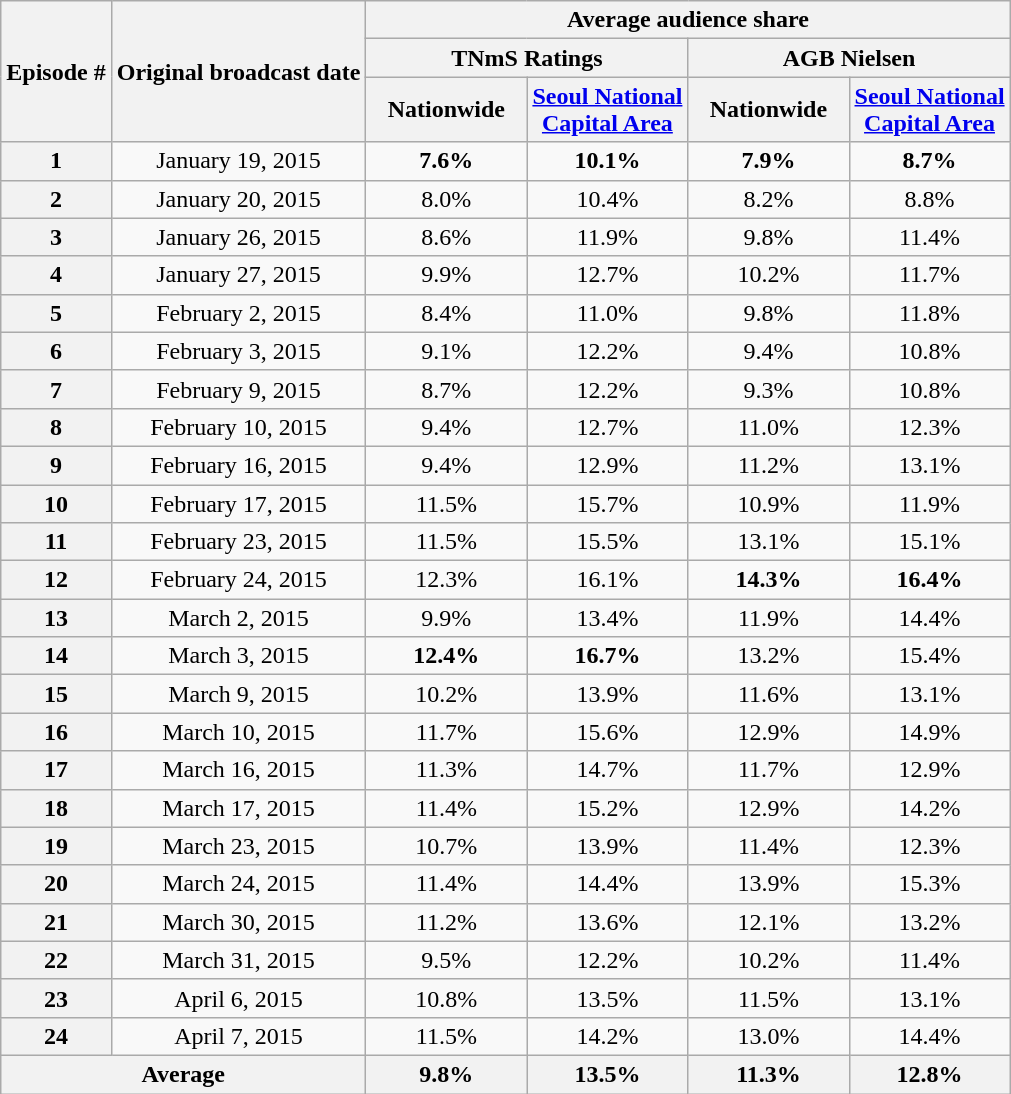<table class=wikitable style="text-align:center">
<tr>
<th rowspan="3">Episode #</th>
<th rowspan="3">Original broadcast date</th>
<th colspan="4">Average audience share</th>
</tr>
<tr>
<th colspan="2">TNmS Ratings</th>
<th colspan="2">AGB Nielsen</th>
</tr>
<tr>
<th width=100>Nationwide</th>
<th width=100><a href='#'>Seoul National Capital Area</a></th>
<th width=100>Nationwide</th>
<th width=100><a href='#'>Seoul National Capital Area</a></th>
</tr>
<tr>
<th>1</th>
<td>January 19, 2015</td>
<td><span><strong>7.6%</strong></span></td>
<td><span><strong>10.1%</strong></span></td>
<td><span><strong>7.9%</strong></span></td>
<td><span><strong>8.7%</strong></span></td>
</tr>
<tr>
<th>2</th>
<td>January 20, 2015</td>
<td>8.0%</td>
<td>10.4%</td>
<td>8.2%</td>
<td>8.8%</td>
</tr>
<tr>
<th>3</th>
<td>January 26, 2015</td>
<td>8.6%</td>
<td>11.9%</td>
<td>9.8%</td>
<td>11.4%</td>
</tr>
<tr>
<th>4</th>
<td>January 27, 2015</td>
<td>9.9%</td>
<td>12.7%</td>
<td>10.2%</td>
<td>11.7%</td>
</tr>
<tr>
<th>5</th>
<td>February 2, 2015</td>
<td>8.4%</td>
<td>11.0%</td>
<td>9.8%</td>
<td>11.8%</td>
</tr>
<tr>
<th>6</th>
<td>February 3, 2015</td>
<td>9.1%</td>
<td>12.2%</td>
<td>9.4%</td>
<td>10.8%</td>
</tr>
<tr>
<th>7</th>
<td>February 9, 2015</td>
<td>8.7%</td>
<td>12.2%</td>
<td>9.3%</td>
<td>10.8%</td>
</tr>
<tr>
<th>8</th>
<td>February 10, 2015</td>
<td>9.4%</td>
<td>12.7%</td>
<td>11.0%</td>
<td>12.3%</td>
</tr>
<tr>
<th>9</th>
<td>February 16, 2015</td>
<td>9.4%</td>
<td>12.9%</td>
<td>11.2%</td>
<td>13.1%</td>
</tr>
<tr>
<th>10</th>
<td>February 17, 2015</td>
<td>11.5%</td>
<td>15.7%</td>
<td>10.9%</td>
<td>11.9%</td>
</tr>
<tr>
<th>11</th>
<td>February 23, 2015</td>
<td>11.5%</td>
<td>15.5%</td>
<td>13.1%</td>
<td>15.1%</td>
</tr>
<tr>
<th>12</th>
<td>February 24, 2015</td>
<td>12.3%</td>
<td>16.1%</td>
<td><span><strong>14.3%</strong></span></td>
<td><span><strong>16.4%</strong></span></td>
</tr>
<tr>
<th>13</th>
<td>March 2, 2015</td>
<td>9.9%</td>
<td>13.4%</td>
<td>11.9%</td>
<td>14.4%</td>
</tr>
<tr>
<th>14</th>
<td>March 3, 2015</td>
<td><span><strong>12.4%</strong></span></td>
<td><span><strong>16.7%</strong></span></td>
<td>13.2%</td>
<td>15.4%</td>
</tr>
<tr>
<th>15</th>
<td>March 9, 2015</td>
<td>10.2%</td>
<td>13.9%</td>
<td>11.6%</td>
<td>13.1%</td>
</tr>
<tr>
<th>16</th>
<td>March 10, 2015</td>
<td>11.7%</td>
<td>15.6%</td>
<td>12.9%</td>
<td>14.9%</td>
</tr>
<tr>
<th>17</th>
<td>March 16, 2015</td>
<td>11.3%</td>
<td>14.7%</td>
<td>11.7%</td>
<td>12.9%</td>
</tr>
<tr>
<th>18</th>
<td>March 17, 2015</td>
<td>11.4%</td>
<td>15.2%</td>
<td>12.9%</td>
<td>14.2%</td>
</tr>
<tr>
<th>19</th>
<td>March 23, 2015</td>
<td>10.7%</td>
<td>13.9%</td>
<td>11.4%</td>
<td>12.3%</td>
</tr>
<tr>
<th>20</th>
<td>March 24, 2015</td>
<td>11.4%</td>
<td>14.4%</td>
<td>13.9%</td>
<td>15.3%</td>
</tr>
<tr>
<th>21</th>
<td>March 30, 2015</td>
<td>11.2%</td>
<td>13.6%</td>
<td>12.1%</td>
<td>13.2%</td>
</tr>
<tr>
<th>22</th>
<td>March 31, 2015</td>
<td>9.5%</td>
<td>12.2%</td>
<td>10.2%</td>
<td>11.4%</td>
</tr>
<tr>
<th>23</th>
<td>April 6, 2015</td>
<td>10.8%</td>
<td>13.5%</td>
<td>11.5%</td>
<td>13.1%</td>
</tr>
<tr>
<th>24</th>
<td>April 7, 2015</td>
<td>11.5%</td>
<td>14.2%</td>
<td>13.0%</td>
<td>14.4%</td>
</tr>
<tr>
<th colspan=2>Average</th>
<th>9.8%</th>
<th>13.5%</th>
<th>11.3%</th>
<th>12.8%</th>
</tr>
</table>
